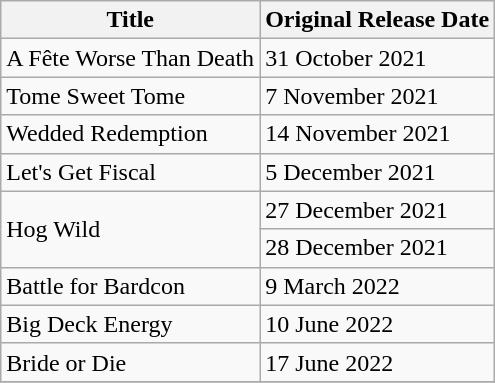<table class="wikitable">
<tr>
<th>Title</th>
<th>Original Release Date</th>
</tr>
<tr>
<td>A Fête Worse Than Death</td>
<td>31 October 2021</td>
</tr>
<tr>
<td>Tome Sweet Tome</td>
<td>7 November 2021</td>
</tr>
<tr>
<td>Wedded Redemption</td>
<td>14 November 2021</td>
</tr>
<tr>
<td>Let's Get Fiscal</td>
<td>5 December 2021</td>
</tr>
<tr>
<td rowspan=2>Hog Wild</td>
<td>27 December 2021</td>
</tr>
<tr>
<td>28 December 2021</td>
</tr>
<tr>
<td>Battle for Bardcon</td>
<td>9 March 2022</td>
</tr>
<tr>
<td>Big Deck Energy</td>
<td>10 June 2022</td>
</tr>
<tr>
<td>Bride or Die</td>
<td>17 June 2022</td>
</tr>
<tr>
</tr>
</table>
